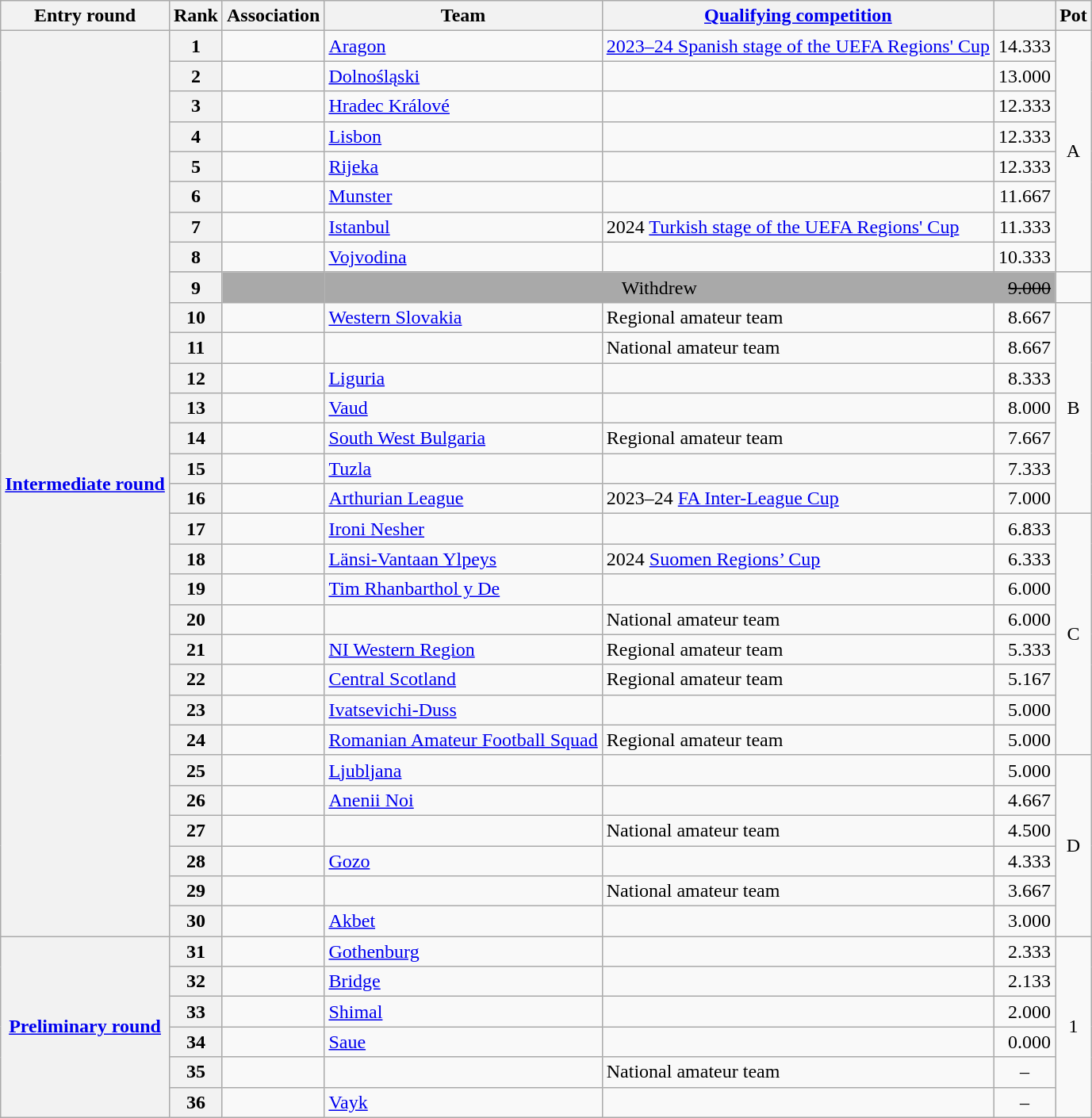<table class="wikitable">
<tr>
<th>Entry round</th>
<th>Rank</th>
<th>Association</th>
<th>Team</th>
<th><a href='#'>Qualifying competition</a></th>
<th></th>
<th>Pot</th>
</tr>
<tr>
<th rowspan=30><a href='#'>Intermediate round</a></th>
<th>1</th>
<td></td>
<td> <a href='#'>Aragon</a></td>
<td><a href='#'>2023–24 Spanish stage of the UEFA Regions' Cup</a></td>
<td align=right>14.333</td>
<td align=center rowspan=8>A</td>
</tr>
<tr>
<th>2</th>
<td></td>
<td> <a href='#'>Dolnośląski</a></td>
<td></td>
<td align=right>13.000</td>
</tr>
<tr>
<th>3</th>
<td></td>
<td> <a href='#'>Hradec Králové</a></td>
<td></td>
<td align=right>12.333</td>
</tr>
<tr>
<th>4</th>
<td></td>
<td> <a href='#'>Lisbon</a></td>
<td></td>
<td align=right>12.333</td>
</tr>
<tr>
<th>5</th>
<td></td>
<td> <a href='#'>Rijeka</a></td>
<td></td>
<td align=right>12.333</td>
</tr>
<tr>
<th>6</th>
<td></td>
<td> <a href='#'>Munster</a></td>
<td></td>
<td align=right>11.667</td>
</tr>
<tr>
<th>7</th>
<td></td>
<td><a href='#'>Istanbul</a></td>
<td>2024 <a href='#'>Turkish stage of the UEFA Regions' Cup</a></td>
<td align=right>11.333</td>
</tr>
<tr>
<th>8</th>
<td></td>
<td> <a href='#'>Vojvodina</a></td>
<td></td>
<td align=right>10.333</td>
</tr>
<tr bgcolor=darkgrey>
<th>9</th>
<td><del></del></td>
<td colspan=2 align=center>Withdrew</td>
<td align=right><del>9.000</del></td>
</tr>
<tr>
<th>10</th>
<td></td>
<td><a href='#'>Western Slovakia</a></td>
<td>Regional amateur team</td>
<td align=right>8.667</td>
<td align=center rowspan=7>B</td>
</tr>
<tr>
<th>11</th>
<td></td>
<td></td>
<td>National amateur team</td>
<td align=right>8.667</td>
</tr>
<tr>
<th>12</th>
<td></td>
<td> <a href='#'>Liguria</a></td>
<td></td>
<td align=right>8.333</td>
</tr>
<tr>
<th>13</th>
<td></td>
<td> <a href='#'>Vaud</a></td>
<td></td>
<td align=right>8.000</td>
</tr>
<tr>
<th>14</th>
<td></td>
<td><a href='#'>South West Bulgaria</a></td>
<td>Regional amateur team</td>
<td align=right>7.667</td>
</tr>
<tr>
<th>15</th>
<td></td>
<td> <a href='#'>Tuzla</a></td>
<td></td>
<td align=right>7.333</td>
</tr>
<tr>
<th>16</th>
<td></td>
<td><a href='#'>Arthurian League</a></td>
<td>2023–24 <a href='#'>FA Inter-League Cup</a></td>
<td align=right>7.000</td>
</tr>
<tr>
<th>17</th>
<td></td>
<td><a href='#'>Ironi Nesher</a></td>
<td></td>
<td align=right>6.833</td>
<td align=center rowspan=8>C</td>
</tr>
<tr>
<th>18</th>
<td></td>
<td><a href='#'>Länsi-Vantaan Ylpeys</a></td>
<td>2024 <a href='#'>Suomen Regions’ Cup</a></td>
<td align=right>6.333</td>
</tr>
<tr>
<th>19</th>
<td></td>
<td><a href='#'>Tim Rhanbarthol y De</a></td>
<td></td>
<td align=right>6.000</td>
</tr>
<tr>
<th>20</th>
<td></td>
<td></td>
<td>National amateur team</td>
<td align=right>6.000</td>
</tr>
<tr>
<th>21</th>
<td></td>
<td><a href='#'>NI Western Region</a></td>
<td>Regional amateur team</td>
<td align=right>5.333</td>
</tr>
<tr>
<th>22</th>
<td></td>
<td><a href='#'>Central Scotland</a></td>
<td>Regional amateur team</td>
<td align=right>5.167</td>
</tr>
<tr>
<th>23</th>
<td></td>
<td> <a href='#'>Ivatsevichi-Duss</a></td>
<td></td>
<td align=right>5.000</td>
</tr>
<tr>
<th>24</th>
<td></td>
<td><a href='#'>Romanian Amateur Football Squad</a></td>
<td>Regional amateur team</td>
<td align=right>5.000</td>
</tr>
<tr>
<th>25</th>
<td></td>
<td> <a href='#'>Ljubljana</a></td>
<td></td>
<td align=right>5.000</td>
<td align=center rowspan=6>D</td>
</tr>
<tr>
<th>26</th>
<td></td>
<td> <a href='#'>Anenii Noi</a></td>
<td></td>
<td align=right>4.667</td>
</tr>
<tr>
<th>27</th>
<td></td>
<td></td>
<td>National amateur team</td>
<td align=right>4.500</td>
</tr>
<tr>
<th>28</th>
<td></td>
<td> <a href='#'>Gozo</a></td>
<td></td>
<td align=right>4.333</td>
</tr>
<tr>
<th>29</th>
<td></td>
<td></td>
<td>National amateur team</td>
<td align=right>3.667</td>
</tr>
<tr>
<th>30</th>
<td></td>
<td><a href='#'>Akbet</a></td>
<td></td>
<td align=right>3.000</td>
</tr>
<tr>
<th rowspan=6><a href='#'>Preliminary round</a></th>
<th>31</th>
<td></td>
<td> <a href='#'>Gothenburg</a></td>
<td></td>
<td align=right>2.333</td>
<td align=center rowspan=6>1</td>
</tr>
<tr>
<th>32</th>
<td></td>
<td><a href='#'>Bridge</a></td>
<td></td>
<td align=right>2.133</td>
</tr>
<tr>
<th>33</th>
<td></td>
<td><a href='#'>Shimal</a></td>
<td></td>
<td align=right>2.000</td>
</tr>
<tr>
<th>34</th>
<td></td>
<td> <a href='#'>Saue</a></td>
<td></td>
<td align=right>0.000</td>
</tr>
<tr>
<th>35</th>
<td></td>
<td></td>
<td>National amateur team</td>
<td align=center>–</td>
</tr>
<tr>
<th>36</th>
<td></td>
<td><a href='#'>Vayk</a></td>
<td></td>
<td align=center>–</td>
</tr>
</table>
